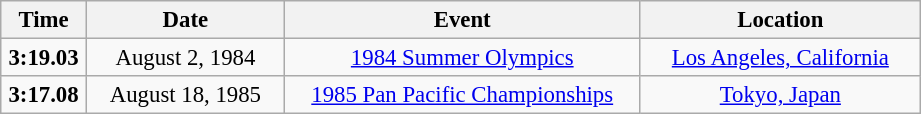<table class="wikitable" style="font-size: 95%; text-align:center">
<tr>
<th width=50>Time</th>
<th width=125>Date</th>
<th width=230>Event</th>
<th width=180>Location</th>
</tr>
<tr>
<td><strong>3:19.03</strong></td>
<td>August 2, 1984</td>
<td><a href='#'>1984 Summer Olympics</a></td>
<td><a href='#'>Los Angeles, California</a></td>
</tr>
<tr>
<td><strong>3:17.08</strong></td>
<td>August 18, 1985</td>
<td><a href='#'>1985 Pan Pacific Championships</a></td>
<td><a href='#'>Tokyo, Japan</a></td>
</tr>
</table>
